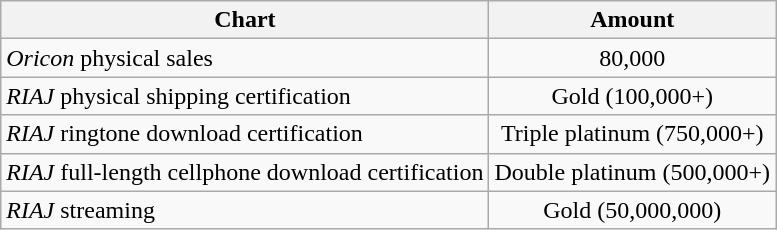<table class="wikitable">
<tr>
<th>Chart</th>
<th>Amount</th>
</tr>
<tr>
<td><em>Oricon</em> physical sales</td>
<td align="center">80,000</td>
</tr>
<tr>
<td><em>RIAJ</em> physical shipping certification</td>
<td align="center">Gold (100,000+)</td>
</tr>
<tr>
<td><em>RIAJ</em> ringtone download certification</td>
<td align="center">Triple platinum (750,000+)</td>
</tr>
<tr>
<td><em>RIAJ</em> full-length cellphone download certification</td>
<td align="center">Double platinum (500,000+)</td>
</tr>
<tr>
<td><em>RIAJ</em> streaming</td>
<td align="center">Gold (50,000,000)</td>
</tr>
</table>
